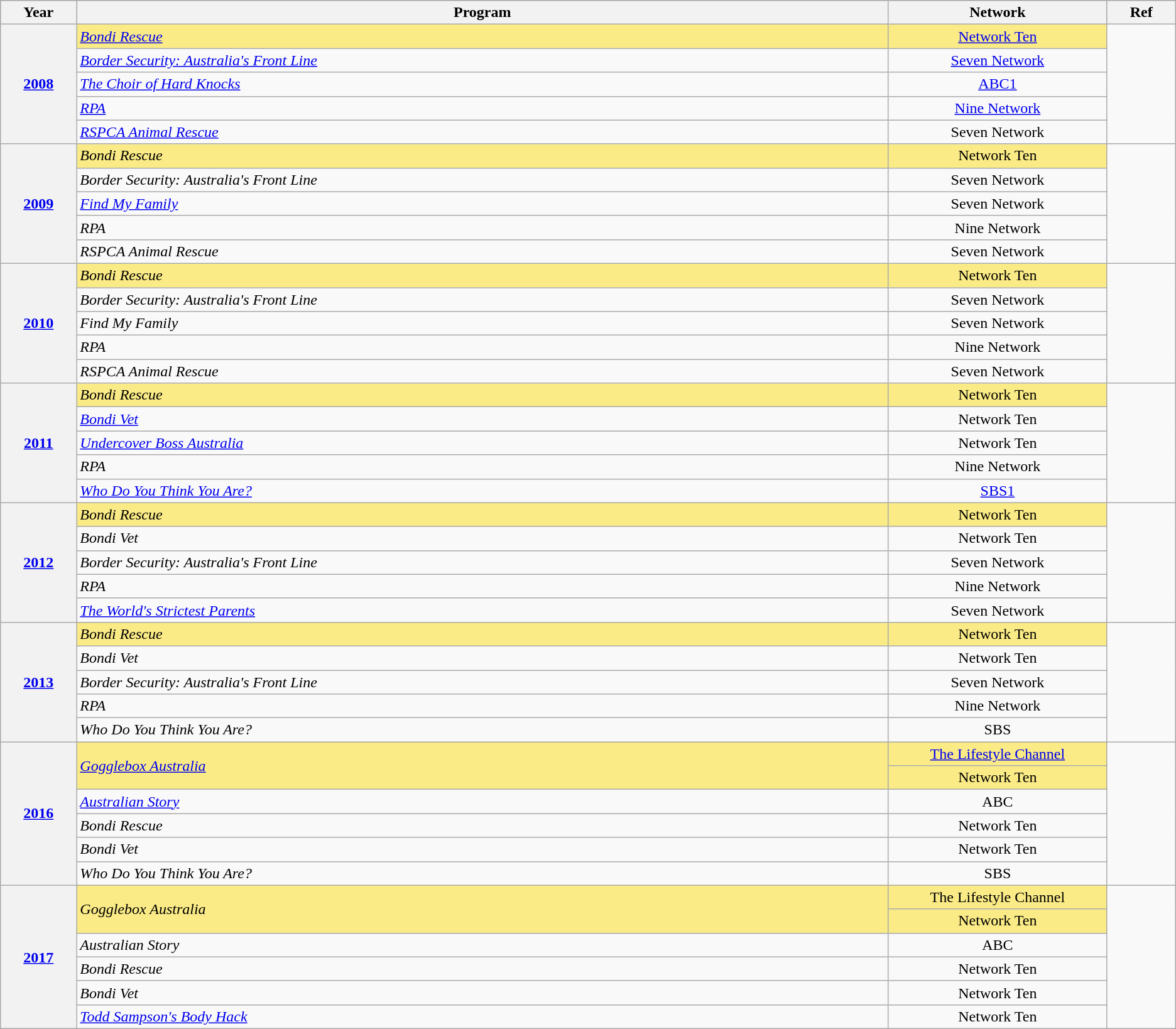<table class="wikitable sortable">
<tr style="background:#bebebe;">
<th scope="col" style="width:1%;">Year</th>
<th scope="col" style="width:16%;">Program</th>
<th scope="col" style="width:4%;">Network</th>
<th scope="col" style="width:1%;" class="unsortable">Ref</th>
</tr>
<tr>
<th scope="row" rowspan="5" style="text-align:center"><a href='#'>2008</a></th>
<td style="background:#FAEB86"><em><a href='#'>Bondi Rescue</a></em></td>
<td style="background:#FAEB86; text-align:center;"><a href='#'>Network Ten</a></td>
<td rowspan="5" style="text-align:center;"></td>
</tr>
<tr>
<td><em><a href='#'>Border Security: Australia's Front Line</a></em></td>
<td style="text-align:center;"><a href='#'>Seven Network</a></td>
</tr>
<tr>
<td><em><a href='#'>The Choir of Hard Knocks</a></em></td>
<td style="text-align:center;"><a href='#'>ABC1</a></td>
</tr>
<tr>
<td><em><a href='#'>RPA</a></em></td>
<td style="text-align:center;"><a href='#'>Nine Network</a></td>
</tr>
<tr>
<td><em><a href='#'>RSPCA Animal Rescue</a></em></td>
<td style="text-align:center;">Seven Network</td>
</tr>
<tr>
<th scope="row" rowspan="5" style="text-align:center"><a href='#'>2009</a></th>
<td style="background:#FAEB86"><em>Bondi Rescue</em></td>
<td style="background:#FAEB86; text-align:center;">Network Ten</td>
<td rowspan="5" style="text-align:center;"></td>
</tr>
<tr>
<td><em>Border Security: Australia's Front Line</em></td>
<td style="text-align:center;">Seven Network</td>
</tr>
<tr>
<td><em><a href='#'>Find My Family</a></em></td>
<td style="text-align:center;">Seven Network</td>
</tr>
<tr>
<td><em>RPA</em></td>
<td style="text-align:center;">Nine Network</td>
</tr>
<tr>
<td><em>RSPCA Animal Rescue</em></td>
<td style="text-align:center;">Seven Network</td>
</tr>
<tr>
<th scope="row" rowspan="5" style="text-align:center"><a href='#'>2010</a></th>
<td style="background:#FAEB86"><em>Bondi Rescue</em></td>
<td style="background:#FAEB86; text-align:center;">Network Ten</td>
<td rowspan="5" style="text-align:center;"></td>
</tr>
<tr>
<td><em>Border Security: Australia's Front Line</em></td>
<td style="text-align:center;">Seven Network</td>
</tr>
<tr>
<td><em>Find My Family</em></td>
<td style="text-align:center;">Seven Network</td>
</tr>
<tr>
<td><em>RPA</em></td>
<td style="text-align:center;">Nine Network</td>
</tr>
<tr>
<td><em>RSPCA Animal Rescue</em></td>
<td style="text-align:center;">Seven Network</td>
</tr>
<tr>
<th scope="row" rowspan="5" style="text-align:center"><a href='#'>2011</a></th>
<td style="background:#FAEB86"><em>Bondi Rescue</em></td>
<td style="background:#FAEB86; text-align:center;">Network Ten</td>
<td rowspan="5" style="text-align:center;"></td>
</tr>
<tr>
<td><em><a href='#'>Bondi Vet</a></em></td>
<td style="text-align:center;">Network Ten</td>
</tr>
<tr>
<td><em><a href='#'>Undercover Boss Australia</a></em></td>
<td style="text-align:center;">Network Ten</td>
</tr>
<tr>
<td><em>RPA</em></td>
<td style="text-align:center;">Nine Network</td>
</tr>
<tr>
<td><em><a href='#'>Who Do You Think You Are?</a></em></td>
<td style="text-align:center;"><a href='#'>SBS1</a></td>
</tr>
<tr>
<th scope="row" rowspan="5" style="text-align:center"><a href='#'>2012</a></th>
<td style="background:#FAEB86"><em>Bondi Rescue</em></td>
<td style="background:#FAEB86; text-align:center;">Network Ten</td>
<td rowspan="5" style="text-align:center;"></td>
</tr>
<tr>
<td><em>Bondi Vet</em></td>
<td style="text-align:center;">Network Ten</td>
</tr>
<tr>
<td><em>Border Security: Australia's Front Line</em></td>
<td style="text-align:center;">Seven Network</td>
</tr>
<tr>
<td><em>RPA</em></td>
<td style="text-align:center;">Nine Network</td>
</tr>
<tr>
<td><em><a href='#'>The World's Strictest Parents</a></em></td>
<td style="text-align:center;">Seven Network</td>
</tr>
<tr>
<th scope="row" rowspan="5" style="text-align:center"><a href='#'>2013</a></th>
<td style="background:#FAEB86"><em>Bondi Rescue</em></td>
<td style="background:#FAEB86; text-align:center;">Network Ten</td>
<td rowspan="5" style="text-align:center;"></td>
</tr>
<tr>
<td><em>Bondi Vet</em></td>
<td style="text-align:center;">Network Ten</td>
</tr>
<tr>
<td><em>Border Security: Australia's Front Line</em></td>
<td style="text-align:center;">Seven Network</td>
</tr>
<tr>
<td><em>RPA</em></td>
<td style="text-align:center;">Nine Network</td>
</tr>
<tr>
<td><em>Who Do You Think You Are?</em></td>
<td style="text-align:center;">SBS</td>
</tr>
<tr>
<th scope="row" rowspan="6" style="text-align:center"><a href='#'>2016</a></th>
<td style="background:#FAEB86" rowspan="2"><em><a href='#'>Gogglebox Australia</a></em></td>
<td style="background:#FAEB86; text-align:center;"><a href='#'>The Lifestyle Channel</a></td>
<td rowspan="6" style="text-align:center;"></td>
</tr>
<tr>
<td style="background:#FAEB86; text-align:center;">Network Ten</td>
</tr>
<tr>
<td><em><a href='#'>Australian Story</a></em></td>
<td style="text-align:center;">ABC</td>
</tr>
<tr>
<td><em>Bondi Rescue</em></td>
<td style="text-align:center;">Network Ten</td>
</tr>
<tr>
<td><em>Bondi Vet</em></td>
<td style="text-align:center;">Network Ten</td>
</tr>
<tr>
<td><em>Who Do You Think You Are?</em></td>
<td style="text-align:center;">SBS</td>
</tr>
<tr>
<th scope="row" rowspan="6" style="text-align:center"><a href='#'>2017</a></th>
<td style="background:#FAEB86" rowspan="2"><em>Gogglebox Australia</em></td>
<td style="background:#FAEB86; text-align:center;">The Lifestyle Channel</td>
<td rowspan="6" style="text-align:center;"></td>
</tr>
<tr>
<td style="background:#FAEB86; text-align:center;">Network Ten</td>
</tr>
<tr>
<td><em>Australian Story</em></td>
<td style="text-align:center;">ABC</td>
</tr>
<tr>
<td><em>Bondi Rescue</em></td>
<td style="text-align:center;">Network Ten</td>
</tr>
<tr>
<td><em>Bondi Vet</em></td>
<td style="text-align:center;">Network Ten</td>
</tr>
<tr>
<td><em><a href='#'>Todd Sampson's Body Hack</a></em></td>
<td style="text-align:center;">Network Ten</td>
</tr>
</table>
